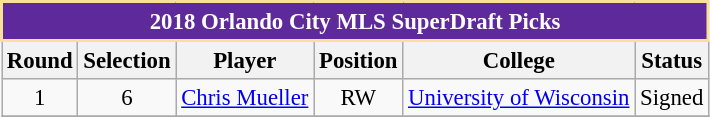<table class="wikitable" style="text-align:left; font-size:95%;">
<tr>
<th colspan="6" style="background:#5E299A; color:white; border:2px solid #F8E196;" scope="col">2018 Orlando City MLS SuperDraft Picks</th>
</tr>
<tr>
<th>Round</th>
<th>Selection</th>
<th>Player</th>
<th>Position</th>
<th>College</th>
<th>Status</th>
</tr>
<tr>
<td align="center">1</td>
<td align="center">6</td>
<td> <a href='#'>Chris Mueller</a></td>
<td align="center">RW</td>
<td> <a href='#'>University of Wisconsin</a></td>
<td>Signed</td>
</tr>
<tr>
</tr>
</table>
